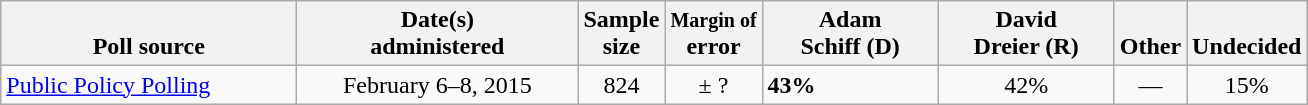<table class="wikitable">
<tr valign= bottom>
<th style="width:190px;">Poll source</th>
<th style="width:180px;">Date(s)<br>administered</th>
<th class=small>Sample<br>size</th>
<th class=small><small>Margin of</small><br>error</th>
<th style="width:110px;">Adam<br>Schiff (D)</th>
<th style="width:110px;">David<br>Dreier (R)</th>
<th>Other</th>
<th>Undecided</th>
</tr>
<tr>
<td><a href='#'>Public Policy Polling</a></td>
<td align=center>February 6–8, 2015</td>
<td align=center>824</td>
<td align=center>± ?</td>
<td><strong>43%</strong></td>
<td align=center>42%</td>
<td align=center>—</td>
<td align=center>15%</td>
</tr>
</table>
